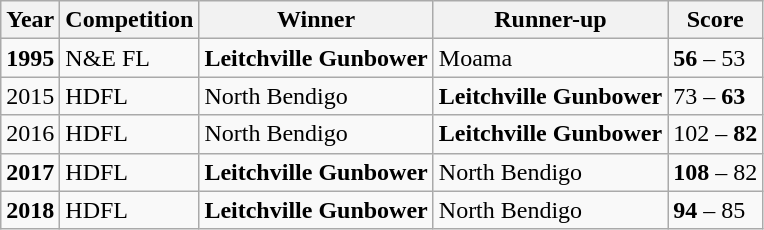<table class="wikitable">
<tr>
<th>Year</th>
<th>Competition</th>
<th>Winner</th>
<th>Runner-up</th>
<th>Score</th>
</tr>
<tr>
<td><strong>1995</strong></td>
<td>N&E FL</td>
<td><strong>Leitchville Gunbower</strong></td>
<td>Moama</td>
<td><strong>56</strong> – 53</td>
</tr>
<tr>
<td>2015</td>
<td>HDFL</td>
<td>North Bendigo</td>
<td><strong>Leitchville Gunbower</strong></td>
<td>73 – <strong>63</strong></td>
</tr>
<tr>
<td>2016</td>
<td>HDFL</td>
<td>North Bendigo</td>
<td><strong>Leitchville Gunbower</strong></td>
<td>102 – <strong>82</strong></td>
</tr>
<tr>
<td><strong>2017</strong></td>
<td>HDFL</td>
<td><strong>Leitchville Gunbower</strong></td>
<td>North Bendigo</td>
<td><strong>108</strong> – 82</td>
</tr>
<tr>
<td><strong>2018</strong></td>
<td>HDFL</td>
<td><strong>Leitchville Gunbower</strong></td>
<td>North Bendigo</td>
<td><strong>94</strong> – 85</td>
</tr>
</table>
